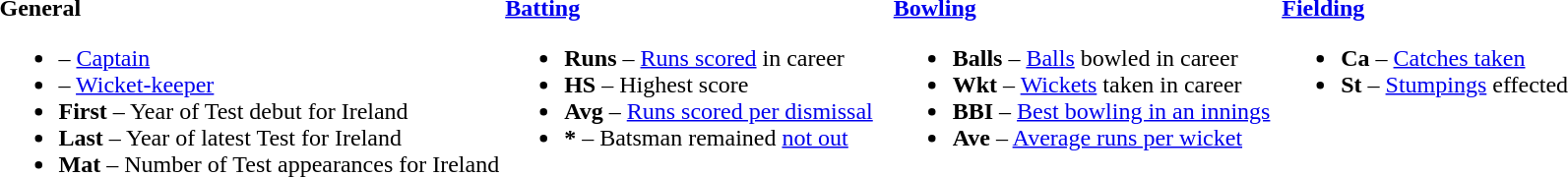<table>
<tr>
<td valign="top" style="width:30%"><br><strong>General</strong><ul><li> – <a href='#'>Captain</a></li><li> – <a href='#'>Wicket-keeper</a></li><li><strong>First</strong> – Year of Test debut for Ireland</li><li><strong>Last</strong> – Year of latest Test for Ireland</li><li><strong>Mat</strong> – Number of Test appearances for Ireland</li></ul></td>
<td valign="top" style="width:23%"><br><strong><a href='#'>Batting</a></strong><ul><li><strong>Runs</strong> – <a href='#'>Runs scored</a> in career</li><li><strong>HS</strong> – Highest score</li><li><strong>Avg</strong> – <a href='#'>Runs scored per dismissal</a></li><li><strong>*</strong> – Batsman remained <a href='#'>not out</a></li></ul></td>
<td valign="top" style="width:23%"><br><strong><a href='#'>Bowling</a></strong><ul><li><strong>Balls</strong> – <a href='#'>Balls</a> bowled in career</li><li><strong>Wkt</strong> – <a href='#'>Wickets</a> taken in career</li><li><strong>BBI</strong> – <a href='#'>Best bowling in an innings</a></li><li><strong>Ave</strong> – <a href='#'>Average runs per wicket</a></li></ul></td>
<td valign="top" style="width:24%"><br><strong><a href='#'>Fielding</a></strong><ul><li><strong>Ca</strong> – <a href='#'>Catches taken</a></li><li><strong>St</strong> – <a href='#'>Stumpings</a> effected</li></ul></td>
</tr>
</table>
